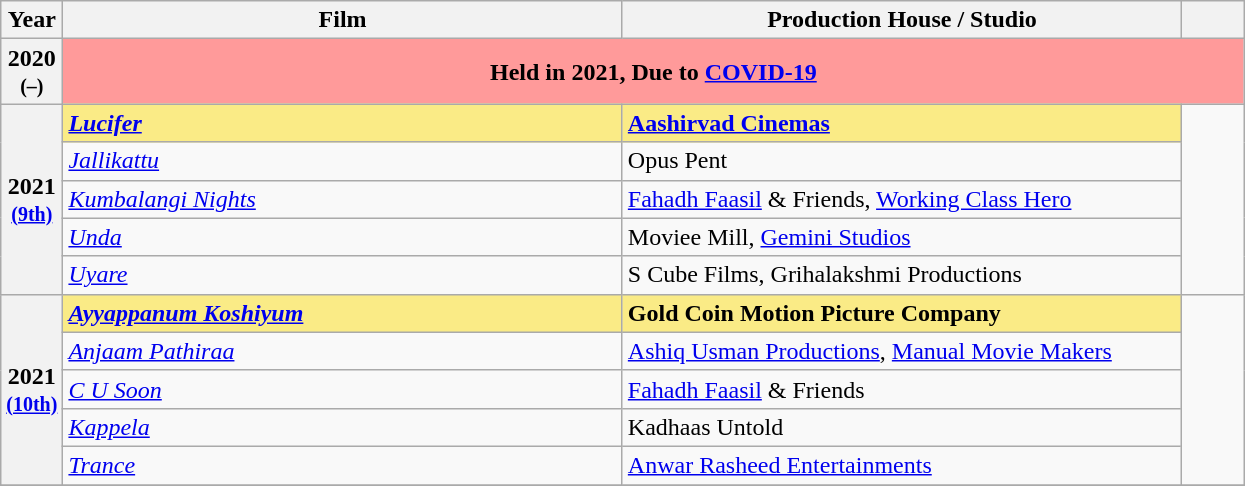<table class="wikitable sortable" style="text-align:left;">
<tr>
<th scope="col" style="width:5%; text-align:center;">Year</th>
<th scope="col" style="width:45%;text-align:center;">Film</th>
<th scope="col" style="width:45%;text-align:center;">Production House / Studio</th>
<th class="unsortable"></th>
</tr>
<tr>
<th scope="row" rowspan="1" style="text-align:center">2020<br><small>(–)</small></th>
<td bgcolor=#ff9a9a colspan="5" style="text-align:center"><strong>Held in 2021, Due to <a href='#'>COVID-19</a></strong></td>
</tr>
<tr>
<th scope="row" rowspan="5" style="text-align:center">2021<br><small><a href='#'>(9th)</a> </small></th>
<td style="background:#FAEB86;"><strong><em><a href='#'>Lucifer</a></em></strong> </td>
<td style="background:#FAEB86;"><strong><a href='#'>Aashirvad Cinemas</a></strong></td>
<td rowspan="5"><br></td>
</tr>
<tr>
<td><em><a href='#'>Jallikattu</a></em></td>
<td>Opus Pent</td>
</tr>
<tr>
<td><em><a href='#'>Kumbalangi Nights</a></em></td>
<td><a href='#'>Fahadh Faasil</a> & Friends, <a href='#'>Working Class Hero</a></td>
</tr>
<tr>
<td><em><a href='#'>Unda</a></em></td>
<td>Moviee Mill, <a href='#'>Gemini Studios</a></td>
</tr>
<tr>
<td><em><a href='#'>Uyare</a></em></td>
<td>S Cube Films, Grihalakshmi Productions</td>
</tr>
<tr>
<th scope="row" rowspan="5" style="text-align:center">2021<br><small><a href='#'>(10th)</a> </small></th>
<td style="background:#FAEB86;"><strong><em><a href='#'>Ayyappanum Koshiyum</a></em></strong> </td>
<td style="background:#FAEB86;"><strong>Gold Coin Motion Picture Company</strong></td>
<td rowspan="5"><br></td>
</tr>
<tr>
<td><em><a href='#'>Anjaam Pathiraa</a></em></td>
<td><a href='#'>Ashiq Usman Productions</a>, <a href='#'>Manual Movie Makers</a></td>
</tr>
<tr>
<td><em><a href='#'>C U Soon</a></em></td>
<td><a href='#'>Fahadh Faasil</a> & Friends</td>
</tr>
<tr>
<td><em><a href='#'>Kappela</a></em></td>
<td>Kadhaas Untold</td>
</tr>
<tr>
<td><em><a href='#'>Trance</a></em></td>
<td><a href='#'>Anwar Rasheed Entertainments</a></td>
</tr>
<tr>
</tr>
</table>
